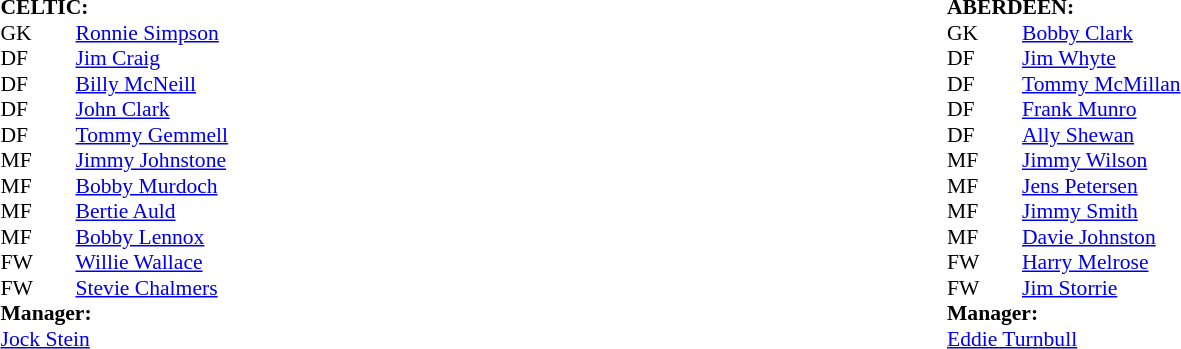<table width="100%">
<tr>
<td valign="top" width="50%"><br><table style="font-size: 90%" cellspacing="0" cellpadding="0">
<tr>
<td colspan="4"><strong>CELTIC:</strong></td>
</tr>
<tr>
<th width="25"></th>
<th width="25"></th>
</tr>
<tr>
<td>GK</td>
<td></td>
<td> <a href='#'>Ronnie Simpson</a></td>
</tr>
<tr>
<td>DF</td>
<td></td>
<td> <a href='#'>Jim Craig</a></td>
</tr>
<tr>
<td>DF</td>
<td></td>
<td> <a href='#'>Billy McNeill</a></td>
</tr>
<tr>
<td>DF</td>
<td></td>
<td> <a href='#'>John Clark</a></td>
</tr>
<tr>
<td>DF</td>
<td></td>
<td> <a href='#'>Tommy Gemmell</a></td>
</tr>
<tr>
<td>MF</td>
<td></td>
<td> <a href='#'>Jimmy Johnstone</a></td>
</tr>
<tr>
<td>MF</td>
<td></td>
<td> <a href='#'>Bobby Murdoch</a></td>
</tr>
<tr>
<td>MF</td>
<td></td>
<td> <a href='#'>Bertie Auld</a></td>
</tr>
<tr>
<td>MF</td>
<td></td>
<td> <a href='#'>Bobby Lennox</a></td>
</tr>
<tr>
<td>FW</td>
<td></td>
<td> <a href='#'>Willie Wallace</a></td>
</tr>
<tr>
<td>FW</td>
<td></td>
<td> <a href='#'>Stevie Chalmers</a></td>
</tr>
<tr>
<td colspan=4><strong>Manager:</strong></td>
</tr>
<tr>
<td colspan="4"> <a href='#'>Jock Stein</a></td>
</tr>
</table>
</td>
<td valign="top" width="50%"><br><table style="font-size: 90%" cellspacing="0" cellpadding="0">
<tr>
<td colspan="4"><strong>ABERDEEN:</strong></td>
</tr>
<tr>
<th width="25"></th>
<th width="25"></th>
</tr>
<tr>
<td>GK</td>
<td></td>
<td> <a href='#'>Bobby Clark</a></td>
</tr>
<tr>
<td>DF</td>
<td></td>
<td> <a href='#'>Jim Whyte</a></td>
</tr>
<tr>
<td>DF</td>
<td></td>
<td> <a href='#'>Tommy McMillan</a></td>
</tr>
<tr>
<td>DF</td>
<td></td>
<td> <a href='#'>Frank Munro</a></td>
</tr>
<tr>
<td>DF</td>
<td></td>
<td> <a href='#'>Ally Shewan</a></td>
</tr>
<tr>
<td>MF</td>
<td></td>
<td> <a href='#'>Jimmy Wilson</a></td>
</tr>
<tr>
<td>MF</td>
<td></td>
<td> <a href='#'>Jens Petersen</a></td>
</tr>
<tr>
<td>MF</td>
<td></td>
<td> <a href='#'>Jimmy Smith</a></td>
</tr>
<tr>
<td>MF</td>
<td></td>
<td> <a href='#'>Davie Johnston</a></td>
</tr>
<tr>
<td>FW</td>
<td></td>
<td> <a href='#'>Harry Melrose</a></td>
</tr>
<tr>
<td>FW</td>
<td></td>
<td> <a href='#'>Jim Storrie</a></td>
</tr>
<tr>
<td colspan=4><strong>Manager:</strong></td>
</tr>
<tr>
<td colspan="4"> <a href='#'>Eddie Turnbull</a></td>
</tr>
</table>
</td>
</tr>
</table>
